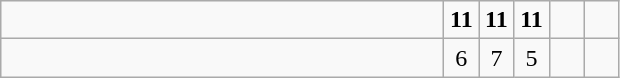<table class="wikitable">
<tr>
<td style="width:18em"><strong></strong></td>
<td align=center style="width:1em"><strong>11</strong></td>
<td align=center style="width:1em"><strong>11</strong></td>
<td align=center style="width:1em"><strong>11</strong></td>
<td align=center style="width:1em"></td>
<td align=center style="width:1em"></td>
</tr>
<tr>
<td style="width:18em"></td>
<td align=center style="width:1em">6</td>
<td align=center style="width:1em">7</td>
<td align=center style="width:1em">5</td>
<td align=center style="width:1em"></td>
<td align=center style="width:1em"></td>
</tr>
</table>
